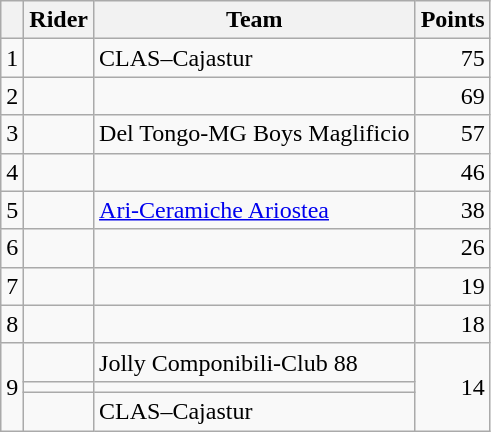<table class="wikitable">
<tr>
<th></th>
<th>Rider</th>
<th>Team</th>
<th>Points</th>
</tr>
<tr>
<td>1</td>
<td> </td>
<td>CLAS–Cajastur</td>
<td align=right>75</td>
</tr>
<tr>
<td>2</td>
<td> </td>
<td></td>
<td align=right>69</td>
</tr>
<tr>
<td>3</td>
<td> </td>
<td>Del Tongo-MG Boys Maglificio</td>
<td align=right>57</td>
</tr>
<tr>
<td>4</td>
<td></td>
<td></td>
<td align=right>46</td>
</tr>
<tr>
<td>5</td>
<td> </td>
<td><a href='#'>Ari-Ceramiche Ariostea</a></td>
<td align=right>38</td>
</tr>
<tr>
<td>6</td>
<td></td>
<td></td>
<td align=right>26</td>
</tr>
<tr>
<td>7</td>
<td></td>
<td></td>
<td align=right>19</td>
</tr>
<tr>
<td>8</td>
<td></td>
<td></td>
<td align=right>18</td>
</tr>
<tr>
<td rowspan="3">9</td>
<td></td>
<td>Jolly Componibili-Club 88</td>
<td align=right rowspan="3">14</td>
</tr>
<tr>
<td></td>
<td></td>
</tr>
<tr>
<td></td>
<td>CLAS–Cajastur</td>
</tr>
</table>
